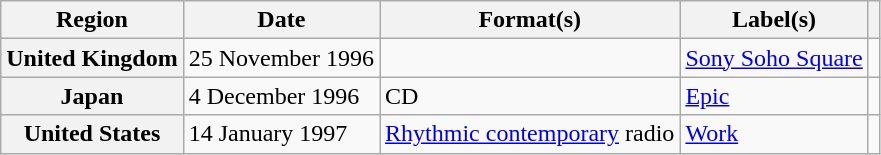<table class="wikitable plainrowheaders">
<tr>
<th scope="col">Region</th>
<th scope="col">Date</th>
<th scope="col">Format(s)</th>
<th scope="col">Label(s)</th>
<th scope="col"></th>
</tr>
<tr>
<th scope="row">United Kingdom</th>
<td>25 November 1996</td>
<td></td>
<td><a href='#'>Sony Soho Square</a></td>
<td></td>
</tr>
<tr>
<th scope="row">Japan</th>
<td>4 December 1996</td>
<td>CD</td>
<td><a href='#'>Epic</a></td>
<td></td>
</tr>
<tr>
<th scope="row">United States</th>
<td>14 January 1997</td>
<td><a href='#'>Rhythmic contemporary</a> radio</td>
<td><a href='#'>Work</a></td>
<td></td>
</tr>
</table>
